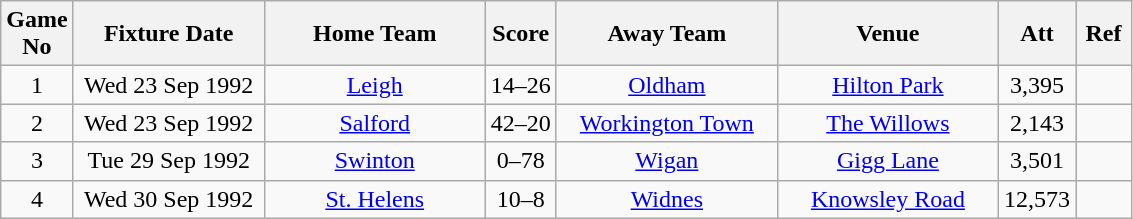<table class="wikitable" style="text-align:center;">
<tr>
<th width=20 abbr="No">Game No</th>
<th width=120 abbr="Date">Fixture Date</th>
<th width=140 abbr="Home Team">Home Team</th>
<th width=40 abbr="Score">Score</th>
<th width=140 abbr="Away Team">Away Team</th>
<th width=140 abbr="Venue">Venue</th>
<th width=40 abbr="Att">Att</th>
<th width=30 abbr="Ref">Ref</th>
</tr>
<tr>
<td>1</td>
<td>Wed 23 Sep 1992</td>
<td><a href='#'>Leigh</a></td>
<td>14–26</td>
<td><a href='#'>Oldham</a></td>
<td><a href='#'>Hilton Park</a></td>
<td>3,395</td>
<td></td>
</tr>
<tr>
<td>2</td>
<td>Wed 23 Sep 1992</td>
<td><a href='#'>Salford</a></td>
<td>42–20</td>
<td><a href='#'>Workington Town</a></td>
<td><a href='#'>The Willows</a></td>
<td>2,143</td>
<td></td>
</tr>
<tr>
<td>3</td>
<td>Tue 29 Sep 1992</td>
<td><a href='#'>Swinton</a></td>
<td>0–78</td>
<td><a href='#'>Wigan</a></td>
<td><a href='#'>Gigg Lane</a></td>
<td>3,501</td>
<td></td>
</tr>
<tr>
<td>4</td>
<td>Wed 30 Sep 1992</td>
<td><a href='#'>St. Helens</a></td>
<td>10–8</td>
<td><a href='#'>Widnes</a></td>
<td><a href='#'>Knowsley Road</a></td>
<td>12,573</td>
<td></td>
</tr>
</table>
